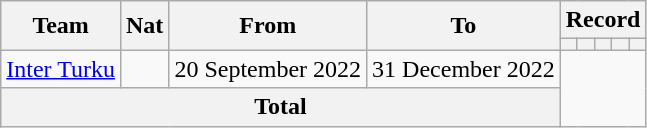<table class="wikitable" style="text-align: center">
<tr>
<th rowspan=2>Team</th>
<th rowspan=2>Nat</th>
<th rowspan=2>From</th>
<th rowspan=2>To</th>
<th colspan=8>Record</th>
</tr>
<tr>
<th></th>
<th></th>
<th></th>
<th></th>
<th></th>
</tr>
<tr>
<td align=left><a href='#'>Inter Turku</a></td>
<td></td>
<td align=left>20 September 2022</td>
<td align=left>31 December 2022<br></td>
</tr>
<tr>
<th colspan=4>Total<br></th>
</tr>
</table>
